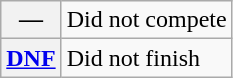<table class="wikitable">
<tr>
<th scope="row">—</th>
<td>Did not compete</td>
</tr>
<tr>
<th scope="row"><a href='#'>DNF</a></th>
<td>Did not finish</td>
</tr>
</table>
